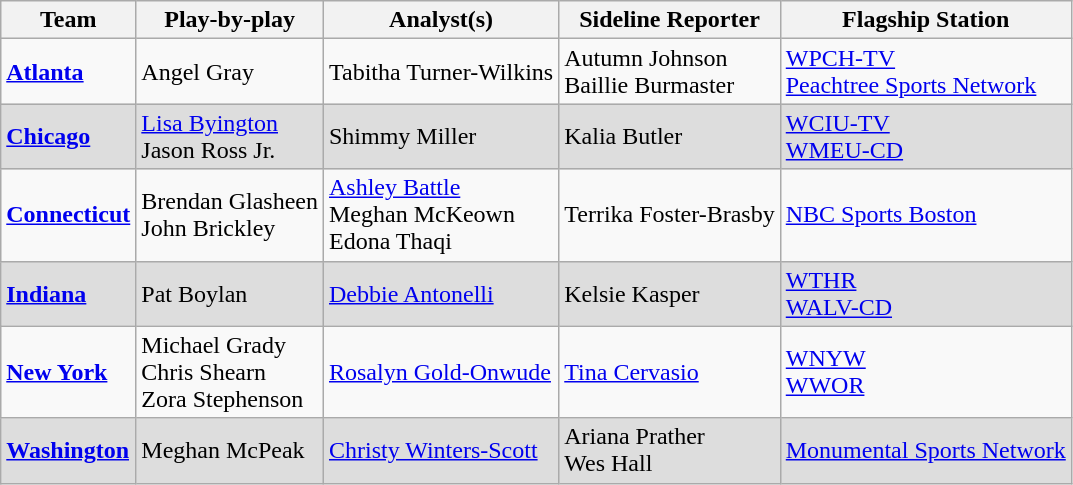<table class="wikitable">
<tr>
<th>Team</th>
<th>Play-by-play</th>
<th>Analyst(s)</th>
<th>Sideline Reporter</th>
<th>Flagship Station</th>
</tr>
<tr>
<td><strong><a href='#'>Atlanta</a></strong></td>
<td>Angel Gray</td>
<td>Tabitha Turner-Wilkins</td>
<td>Autumn Johnson<br>Baillie Burmaster</td>
<td><a href='#'>WPCH-TV</a><br><a href='#'>Peachtree Sports Network</a></td>
</tr>
<tr bgcolor="#DDDDDD">
<td><strong><a href='#'>Chicago</a></strong></td>
<td><a href='#'>Lisa Byington</a><br>Jason Ross Jr.</td>
<td>Shimmy Miller</td>
<td>Kalia Butler</td>
<td><a href='#'>WCIU-TV</a><br><a href='#'>WMEU-CD</a></td>
</tr>
<tr>
<td><strong><a href='#'>Connecticut</a></strong></td>
<td>Brendan Glasheen<br>John Brickley</td>
<td><a href='#'>Ashley Battle</a><br>Meghan McKeown<br>Edona Thaqi</td>
<td>Terrika Foster-Brasby</td>
<td><a href='#'>NBC Sports Boston</a></td>
</tr>
<tr bgcolor="#DDDDDD">
<td><strong><a href='#'>Indiana</a></strong></td>
<td>Pat Boylan</td>
<td><a href='#'>Debbie Antonelli</a></td>
<td>Kelsie Kasper</td>
<td><a href='#'>WTHR</a><br><a href='#'>WALV-CD</a></td>
</tr>
<tr>
<td><strong><a href='#'>New York</a></strong></td>
<td>Michael Grady<br>Chris Shearn <br>Zora Stephenson </td>
<td><a href='#'>Rosalyn Gold-Onwude</a></td>
<td><a href='#'>Tina Cervasio</a></td>
<td><a href='#'>WNYW</a><br><a href='#'>WWOR</a></td>
</tr>
<tr bgcolor="#DDDDDD">
<td><strong><a href='#'>Washington</a></strong></td>
<td>Meghan McPeak</td>
<td><a href='#'>Christy Winters-Scott</a></td>
<td>Ariana Prather<br>Wes Hall</td>
<td><a href='#'>Monumental Sports Network</a></td>
</tr>
</table>
